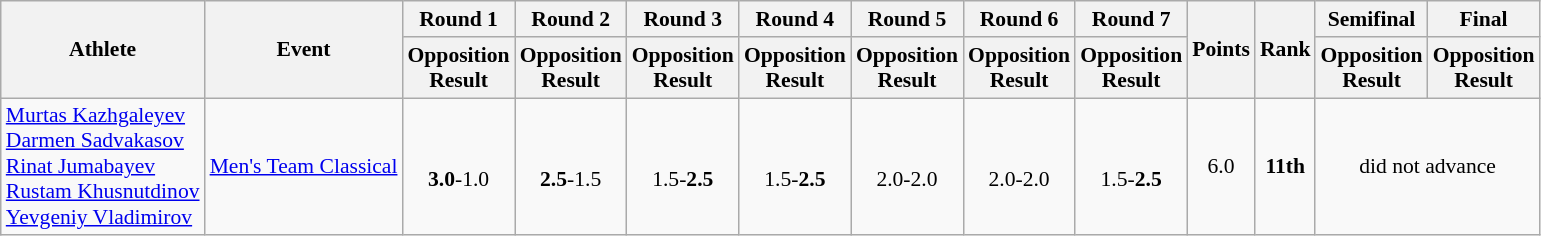<table class=wikitable style="font-size:90%">
<tr>
<th rowspan=2>Athlete</th>
<th rowspan=2>Event</th>
<th>Round 1</th>
<th>Round 2</th>
<th>Round 3</th>
<th>Round 4</th>
<th>Round 5</th>
<th>Round 6</th>
<th>Round 7</th>
<th rowspan=2>Points</th>
<th rowspan=2>Rank</th>
<th>Semifinal</th>
<th>Final</th>
</tr>
<tr>
<th>Opposition<br>Result</th>
<th>Opposition<br>Result</th>
<th>Opposition<br>Result</th>
<th>Opposition<br>Result</th>
<th>Opposition<br>Result</th>
<th>Opposition<br>Result</th>
<th>Opposition<br>Result</th>
<th>Opposition<br>Result</th>
<th>Opposition<br>Result</th>
</tr>
<tr>
<td><a href='#'>Murtas Kazhgaleyev</a><br><a href='#'>Darmen Sadvakasov</a><br><a href='#'>Rinat Jumabayev</a><br><a href='#'>Rustam Khusnutdinov</a><br><a href='#'>Yevgeniy Vladimirov</a></td>
<td><a href='#'>Men's Team Classical</a></td>
<td align=center><br><strong>3.0</strong>-1.0</td>
<td align=center><br><strong>2.5</strong>-1.5</td>
<td align=center><br>1.5-<strong>2.5</strong></td>
<td align=center><br>1.5-<strong>2.5</strong></td>
<td align=center><br>2.0-2.0</td>
<td align=center><br>2.0-2.0</td>
<td align=center><br>1.5-<strong>2.5</strong></td>
<td align=center>6.0</td>
<td align=center><strong>11th</strong></td>
<td style="text-align:center;" colspan="7">did not advance</td>
</tr>
</table>
